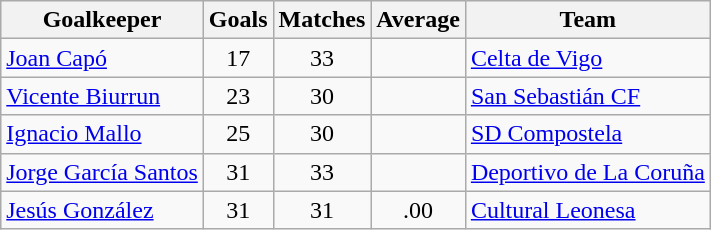<table class="wikitable sortable">
<tr>
<th>Goalkeeper</th>
<th>Goals</th>
<th>Matches</th>
<th>Average</th>
<th>Team</th>
</tr>
<tr>
<td> <a href='#'>Joan Capó</a></td>
<td style="text-align:center;">17</td>
<td style="text-align:center;">33</td>
<td style="text-align:center;"></td>
<td><a href='#'>Celta de Vigo</a></td>
</tr>
<tr>
<td> <a href='#'>Vicente Biurrun</a></td>
<td style="text-align:center;">23</td>
<td style="text-align:center;">30</td>
<td style="text-align:center;"></td>
<td><a href='#'>San Sebastián CF</a></td>
</tr>
<tr>
<td> <a href='#'>Ignacio Mallo</a></td>
<td style="text-align:center;">25</td>
<td style="text-align:center;">30</td>
<td style="text-align:center;"></td>
<td><a href='#'>SD Compostela</a></td>
</tr>
<tr>
<td> <a href='#'>Jorge García Santos</a></td>
<td style="text-align:center;">31</td>
<td style="text-align:center;">33</td>
<td style="text-align:center;"></td>
<td><a href='#'>Deportivo de La Coruña</a></td>
</tr>
<tr>
<td> <a href='#'>Jesús González</a></td>
<td style="text-align:center;">31</td>
<td style="text-align:center;">31</td>
<td style="text-align:center;">.00</td>
<td><a href='#'>Cultural Leonesa</a></td>
</tr>
</table>
